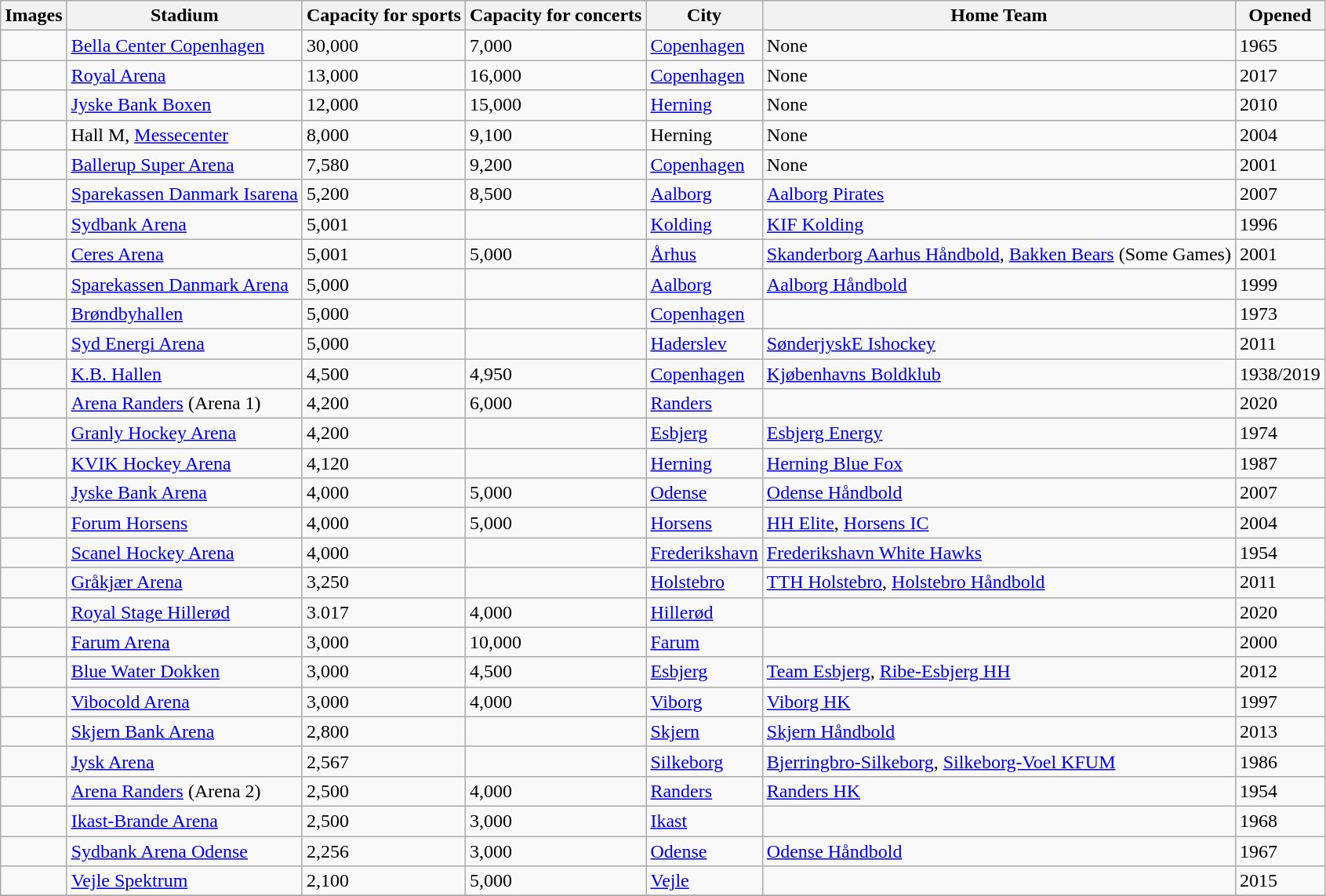<table class="wikitable sortable">
<tr>
<th class="unsortable">Images</th>
<th>Stadium</th>
<th>Capacity for sports</th>
<th>Capacity for concerts</th>
<th>City</th>
<th>Home Team</th>
<th>Opened</th>
</tr>
<tr>
<td></td>
<td><a href='#'>Bella Center Copenhagen</a></td>
<td>30,000</td>
<td>7,000</td>
<td><a href='#'>Copenhagen</a></td>
<td>None</td>
<td>1965</td>
</tr>
<tr>
<td></td>
<td><a href='#'>Royal Arena</a></td>
<td>13,000</td>
<td>16,000</td>
<td><a href='#'>Copenhagen</a></td>
<td>None</td>
<td>2017</td>
</tr>
<tr>
<td></td>
<td><a href='#'>Jyske Bank Boxen</a></td>
<td>12,000</td>
<td>15,000</td>
<td><a href='#'>Herning</a></td>
<td>None</td>
<td>2010</td>
</tr>
<tr>
<td></td>
<td>Hall M, <a href='#'>Messecenter</a></td>
<td>8,000</td>
<td>9,100</td>
<td>Herning</td>
<td>None</td>
<td>2004</td>
</tr>
<tr>
<td></td>
<td><a href='#'>Ballerup Super Arena</a></td>
<td>7,580</td>
<td>9,200</td>
<td><a href='#'>Copenhagen</a></td>
<td>None</td>
<td>2001</td>
</tr>
<tr>
<td></td>
<td><a href='#'>Sparekassen Danmark Isarena</a></td>
<td>5,200</td>
<td>8,500</td>
<td><a href='#'>Aalborg</a></td>
<td><a href='#'>Aalborg Pirates</a></td>
<td>2007</td>
</tr>
<tr>
<td></td>
<td><a href='#'>Sydbank Arena</a></td>
<td>5,001</td>
<td></td>
<td><a href='#'>Kolding</a></td>
<td><a href='#'>KIF Kolding</a></td>
<td>1996</td>
</tr>
<tr>
<td></td>
<td><a href='#'>Ceres Arena</a></td>
<td>5,001</td>
<td>5,000</td>
<td><a href='#'>Århus</a></td>
<td><a href='#'>Skanderborg Aarhus Håndbold</a>, <a href='#'>Bakken Bears</a> (Some Games)</td>
<td>2001</td>
</tr>
<tr>
<td></td>
<td><a href='#'>Sparekassen Danmark Arena</a></td>
<td>5,000</td>
<td></td>
<td><a href='#'>Aalborg</a></td>
<td><a href='#'>Aalborg Håndbold</a></td>
<td>1999</td>
</tr>
<tr>
<td></td>
<td><a href='#'>Brøndbyhallen</a></td>
<td>5,000</td>
<td></td>
<td><a href='#'>Copenhagen</a></td>
<td></td>
<td>1973</td>
</tr>
<tr>
<td></td>
<td><a href='#'>Syd Energi Arena</a></td>
<td>5,000</td>
<td></td>
<td><a href='#'>Haderslev</a></td>
<td><a href='#'>SønderjyskE Ishockey</a></td>
<td>2011</td>
</tr>
<tr>
<td></td>
<td><a href='#'>K.B. Hallen</a></td>
<td>4,500</td>
<td>4,950</td>
<td><a href='#'>Copenhagen</a></td>
<td><a href='#'>Kjøbenhavns Boldklub</a></td>
<td>1938/2019</td>
</tr>
<tr>
<td></td>
<td><a href='#'>Arena Randers</a> (Arena 1)</td>
<td>4,200</td>
<td>6,000</td>
<td><a href='#'>Randers</a></td>
<td></td>
<td>2020</td>
</tr>
<tr>
<td></td>
<td><a href='#'>Granly Hockey Arena</a></td>
<td>4,200</td>
<td></td>
<td><a href='#'>Esbjerg</a></td>
<td><a href='#'>Esbjerg Energy</a></td>
<td>1974</td>
</tr>
<tr>
<td></td>
<td><a href='#'>KVIK Hockey Arena</a></td>
<td>4,120</td>
<td></td>
<td><a href='#'>Herning</a></td>
<td><a href='#'>Herning Blue Fox</a></td>
<td>1987</td>
</tr>
<tr>
<td></td>
<td><a href='#'>Jyske Bank Arena</a></td>
<td>4,000</td>
<td>5,000</td>
<td><a href='#'>Odense</a></td>
<td><a href='#'>Odense Håndbold</a></td>
<td>2007</td>
</tr>
<tr>
<td></td>
<td><a href='#'>Forum Horsens</a></td>
<td>4,000</td>
<td>5,000</td>
<td><a href='#'>Horsens</a></td>
<td><a href='#'>HH Elite</a>, <a href='#'>Horsens IC</a></td>
<td>2004</td>
</tr>
<tr>
<td></td>
<td><a href='#'>Scanel Hockey Arena</a></td>
<td>4,000</td>
<td></td>
<td><a href='#'>Frederikshavn</a></td>
<td><a href='#'>Frederikshavn White Hawks</a></td>
<td>1954</td>
</tr>
<tr>
<td></td>
<td><a href='#'>Gråkjær Arena</a></td>
<td>3,250</td>
<td></td>
<td><a href='#'>Holstebro</a></td>
<td><a href='#'>TTH Holstebro</a>, <a href='#'>Holstebro Håndbold</a></td>
<td>2011</td>
</tr>
<tr>
<td></td>
<td><a href='#'>Royal Stage Hillerød</a></td>
<td>3.017</td>
<td>4,000</td>
<td><a href='#'>Hillerød</a></td>
<td></td>
<td>2020</td>
</tr>
<tr>
<td></td>
<td><a href='#'>Farum Arena</a></td>
<td>3,000</td>
<td>10,000</td>
<td><a href='#'>Farum</a></td>
<td></td>
<td>2000</td>
</tr>
<tr>
<td></td>
<td><a href='#'>Blue Water Dokken</a></td>
<td>3,000</td>
<td>4,500</td>
<td><a href='#'>Esbjerg</a></td>
<td><a href='#'>Team Esbjerg</a>, <a href='#'>Ribe-Esbjerg HH</a></td>
<td>2012</td>
</tr>
<tr>
<td></td>
<td><a href='#'>Vibocold Arena</a></td>
<td>3,000</td>
<td>4,000</td>
<td><a href='#'>Viborg</a></td>
<td><a href='#'>Viborg HK</a></td>
<td>1997</td>
</tr>
<tr>
<td></td>
<td><a href='#'>Skjern Bank Arena</a></td>
<td>2,800</td>
<td></td>
<td><a href='#'>Skjern</a></td>
<td><a href='#'>Skjern Håndbold</a></td>
<td>2013</td>
</tr>
<tr>
<td></td>
<td><a href='#'>Jysk Arena</a></td>
<td>2,567</td>
<td></td>
<td><a href='#'>Silkeborg</a></td>
<td><a href='#'>Bjerringbro-Silkeborg</a>, <a href='#'>Silkeborg-Voel KFUM</a></td>
<td>1986</td>
</tr>
<tr>
<td></td>
<td><a href='#'>Arena Randers</a> (Arena 2)</td>
<td>2,500</td>
<td>4,000</td>
<td><a href='#'>Randers</a></td>
<td><a href='#'>Randers HK</a></td>
<td>1954</td>
</tr>
<tr>
<td></td>
<td><a href='#'>Ikast-Brande Arena</a></td>
<td>2,500</td>
<td>3,000</td>
<td><a href='#'>Ikast</a></td>
<td></td>
<td>1968</td>
</tr>
<tr>
<td></td>
<td><a href='#'>Sydbank Arena Odense</a></td>
<td>2,256</td>
<td>3,000</td>
<td><a href='#'>Odense</a></td>
<td><a href='#'>Odense Håndbold</a></td>
<td>1967</td>
</tr>
<tr>
<td></td>
<td><a href='#'>Vejle Spektrum</a></td>
<td>2,100</td>
<td>5,000</td>
<td><a href='#'>Vejle</a></td>
<td></td>
<td>2015</td>
</tr>
<tr>
</tr>
</table>
